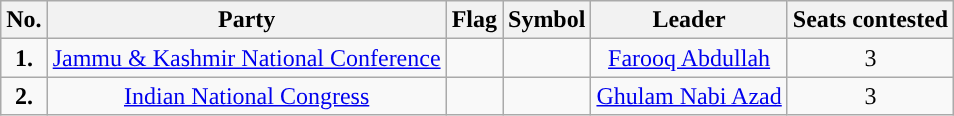<table class="wikitable">
<tr>
<th>No.</th>
<th>Party</th>
<th>Flag</th>
<th>Symbol</th>
<th>Leader</th>
<th>Seats contested</th>
</tr>
<tr>
<td ! style="text-align:center; background:"><strong>1.</strong></td>
<td style="text-align:center"><a href='#'>Jammu & Kashmir National Conference</a></td>
<td></td>
<td></td>
<td style="text-align:center"><a href='#'>Farooq Abdullah</a></td>
<td style="text-align:center">3</td>
</tr>
<tr>
<td ! style="text-align:center; background:"><strong>2.</strong></td>
<td style="text-align:center"><a href='#'>Indian National Congress</a></td>
<td></td>
<td></td>
<td style="text-align:center"><a href='#'>Ghulam Nabi Azad</a></td>
<td style="text-align:center">3</td>
</tr>
</table>
